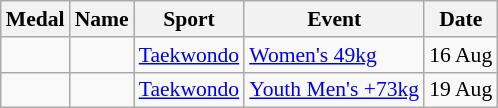<table class="wikitable sortable" style="font-size:90%">
<tr>
<th>Medal</th>
<th>Name</th>
<th>Sport</th>
<th>Event</th>
<th>Date</th>
</tr>
<tr>
<td></td>
<td></td>
<td><a href='#'>Taekwondo</a></td>
<td><a href='#'>Women's 49kg</a></td>
<td>16 Aug</td>
</tr>
<tr>
<td></td>
<td></td>
<td><a href='#'>Taekwondo</a></td>
<td><a href='#'>Youth Men's +73kg</a></td>
<td>19 Aug</td>
</tr>
</table>
